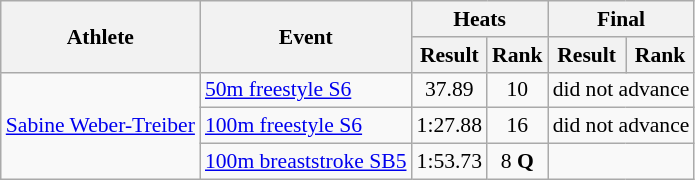<table class=wikitable style="font-size:90%">
<tr>
<th rowspan="2">Athlete</th>
<th rowspan="2">Event</th>
<th colspan="2">Heats</th>
<th colspan="2">Final</th>
</tr>
<tr>
<th>Result</th>
<th>Rank</th>
<th>Result</th>
<th>Rank</th>
</tr>
<tr align=center>
<td align=left rowspan=3><a href='#'>Sabine Weber-Treiber</a></td>
<td align=left><a href='#'>50m freestyle S6</a></td>
<td>37.89</td>
<td>10</td>
<td colspan=2>did not advance</td>
</tr>
<tr align=center>
<td align=left><a href='#'>100m freestyle S6</a></td>
<td>1:27.88</td>
<td>16</td>
<td colspan=2>did not advance</td>
</tr>
<tr align=center>
<td align=left><a href='#'>100m breaststroke SB5</a></td>
<td>1:53.73</td>
<td>8 <strong>Q</strong></td>
<td colspan=2></td>
</tr>
</table>
